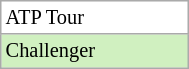<table class=wikitable style=font-size:85% width=10%>
<tr bgcolor="#ffffff">
<td>ATP Tour</td>
</tr>
<tr bgcolor="d0f0c0">
<td>Challenger</td>
</tr>
</table>
